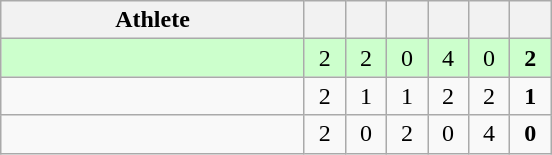<table class=wikitable style="text-align:center">
<tr>
<th width=195>Athlete</th>
<th width=20></th>
<th width=20></th>
<th width=20></th>
<th width=20></th>
<th width=20></th>
<th width=20></th>
</tr>
<tr bgcolor=ccffcc>
<td style="text-align:left"></td>
<td>2</td>
<td>2</td>
<td>0</td>
<td>4</td>
<td>0</td>
<td><strong>2</strong></td>
</tr>
<tr>
<td style="text-align:left"></td>
<td>2</td>
<td>1</td>
<td>1</td>
<td>2</td>
<td>2</td>
<td><strong>1</strong></td>
</tr>
<tr>
<td style="text-align:left"></td>
<td>2</td>
<td>0</td>
<td>2</td>
<td>0</td>
<td>4</td>
<td><strong>0</strong></td>
</tr>
</table>
